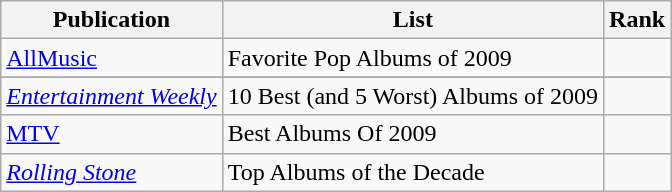<table class="wikitable">
<tr>
<th>Publication</th>
<th>List</th>
<th>Rank</th>
</tr>
<tr>
<td><a href='#'>AllMusic</a></td>
<td>Favorite Pop Albums of 2009</td>
<td></td>
</tr>
<tr>
</tr>
<tr>
<td><em><a href='#'>Entertainment Weekly</a></em></td>
<td>10 Best (and 5 Worst) Albums of 2009</td>
<td></td>
</tr>
<tr>
<td><a href='#'>MTV</a></td>
<td>Best Albums Of 2009</td>
<td></td>
</tr>
<tr |->
<td><em><a href='#'>Rolling Stone</a></em></td>
<td>Top Albums of the Decade</td>
<td></td>
</tr>
</table>
